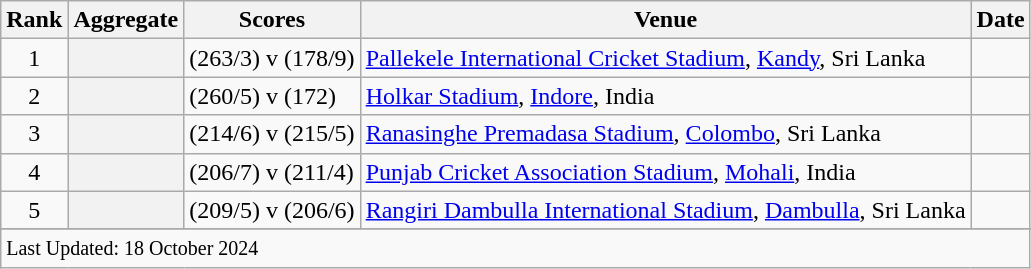<table class="wikitable plainrowheaders sortable">
<tr>
<th scope=col>Rank</th>
<th scope=col>Aggregate</th>
<th scope=col>Scores</th>
<th scope=col>Venue</th>
<th scope=col>Date</th>
</tr>
<tr>
<td align=center>1</td>
<th scope=row style=text-align:center;></th>
<td> (263/3) v  (178/9)</td>
<td><a href='#'>Pallekele International Cricket Stadium</a>, <a href='#'>Kandy</a>, Sri Lanka</td>
<td></td>
</tr>
<tr>
<td align=center>2</td>
<th scope=row style=text-align:center;></th>
<td> (260/5) v  (172)</td>
<td><a href='#'>Holkar Stadium</a>, <a href='#'>Indore</a>, India</td>
<td></td>
</tr>
<tr>
<td align=center>3</td>
<th scope=row style=text-align:center;></th>
<td> (214/6) v  (215/5)</td>
<td><a href='#'>Ranasinghe Premadasa Stadium</a>, <a href='#'>Colombo</a>, Sri Lanka</td>
<td></td>
</tr>
<tr>
<td align=center>4</td>
<th scope=row style=text-align:center;></th>
<td> (206/7) v  (211/4)</td>
<td><a href='#'>Punjab Cricket Association Stadium</a>, <a href='#'>Mohali</a>, India</td>
<td></td>
</tr>
<tr>
<td align=center>5</td>
<th scope=row style=text-align:center;></th>
<td> (209/5) v  (206/6)</td>
<td><a href='#'>Rangiri Dambulla International Stadium</a>, <a href='#'>Dambulla</a>, Sri Lanka</td>
<td></td>
</tr>
<tr>
</tr>
<tr class=sortbottom>
<td colspan=5><small>Last Updated: 18 October 2024</small></td>
</tr>
</table>
